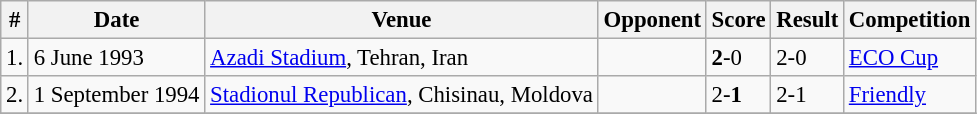<table class="wikitable" style="font-size:95%;">
<tr>
<th>#</th>
<th>Date</th>
<th>Venue</th>
<th>Opponent</th>
<th>Score</th>
<th>Result</th>
<th>Competition</th>
</tr>
<tr>
<td>1.</td>
<td>6 June 1993</td>
<td><a href='#'>Azadi Stadium</a>, Tehran, Iran</td>
<td></td>
<td><strong>2</strong>-0</td>
<td>2-0</td>
<td><a href='#'>ECO Cup</a></td>
</tr>
<tr>
<td>2.</td>
<td>1 September 1994</td>
<td><a href='#'>Stadionul Republican</a>, Chisinau, Moldova</td>
<td></td>
<td>2-<strong>1</strong></td>
<td>2-1</td>
<td><a href='#'>Friendly</a></td>
</tr>
<tr>
</tr>
</table>
